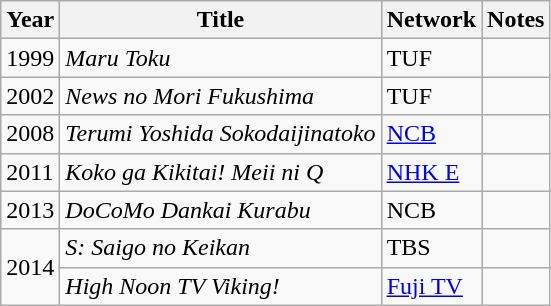<table class="wikitable">
<tr>
<th>Year</th>
<th>Title</th>
<th>Network</th>
<th>Notes</th>
</tr>
<tr>
<td>1999</td>
<td><em>Maru Toku</em></td>
<td>TUF</td>
<td></td>
</tr>
<tr>
<td>2002</td>
<td><em>News no Mori Fukushima</em></td>
<td>TUF</td>
<td></td>
</tr>
<tr>
<td>2008</td>
<td><em>Terumi Yoshida Sokodaijinatoko</em></td>
<td><a href='#'>NCB</a></td>
<td></td>
</tr>
<tr>
<td>2011</td>
<td><em>Koko ga Kikitai! Meii ni Q</em></td>
<td><a href='#'>NHK E</a></td>
<td></td>
</tr>
<tr>
<td>2013</td>
<td><em>DoCoMo Dankai Kurabu</em></td>
<td>NCB</td>
<td></td>
</tr>
<tr>
<td rowspan="2">2014</td>
<td><em>S: Saigo no Keikan</em></td>
<td>TBS</td>
<td></td>
</tr>
<tr>
<td><em>High Noon TV Viking!</em></td>
<td><a href='#'>Fuji TV</a></td>
<td></td>
</tr>
</table>
